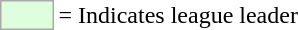<table>
<tr>
<td style="background:#DDFFDD; border:1px solid #aaa; width:2em;"></td>
<td>= Indicates league leader</td>
</tr>
</table>
